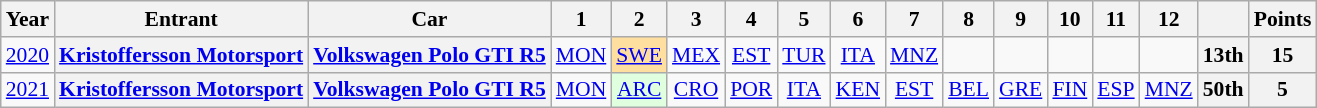<table class="wikitable" border="1" style="text-align:center; font-size:90%;">
<tr>
<th>Year</th>
<th>Entrant</th>
<th>Car</th>
<th>1</th>
<th>2</th>
<th>3</th>
<th>4</th>
<th>5</th>
<th>6</th>
<th>7</th>
<th>8</th>
<th>9</th>
<th>10</th>
<th>11</th>
<th>12</th>
<th></th>
<th>Points</th>
</tr>
<tr>
<td><a href='#'>2020</a></td>
<th><a href='#'>Kristoffersson Motorsport</a></th>
<th><a href='#'>Volkswagen Polo GTI R5</a></th>
<td><a href='#'>MON</a></td>
<td style="background:#FFDF9F;"><a href='#'>SWE</a><br></td>
<td><a href='#'>MEX</a></td>
<td><a href='#'>EST</a></td>
<td><a href='#'>TUR</a></td>
<td><a href='#'>ITA</a></td>
<td><a href='#'>MNZ</a></td>
<td></td>
<td></td>
<td></td>
<td></td>
<td></td>
<th>13th</th>
<th>15</th>
</tr>
<tr>
<td><a href='#'>2021</a></td>
<th><a href='#'>Kristoffersson Motorsport</a></th>
<th><a href='#'>Volkswagen Polo GTI R5</a></th>
<td><a href='#'>MON</a></td>
<td style="background:#dfffdf;"><a href='#'>ARC</a><br></td>
<td><a href='#'>CRO</a></td>
<td><a href='#'>POR</a></td>
<td><a href='#'>ITA</a></td>
<td><a href='#'>KEN</a></td>
<td><a href='#'>EST</a></td>
<td><a href='#'>BEL</a></td>
<td><a href='#'>GRE</a></td>
<td><a href='#'>FIN</a></td>
<td><a href='#'>ESP</a></td>
<td><a href='#'>MNZ</a></td>
<th>50th</th>
<th>5</th>
</tr>
</table>
